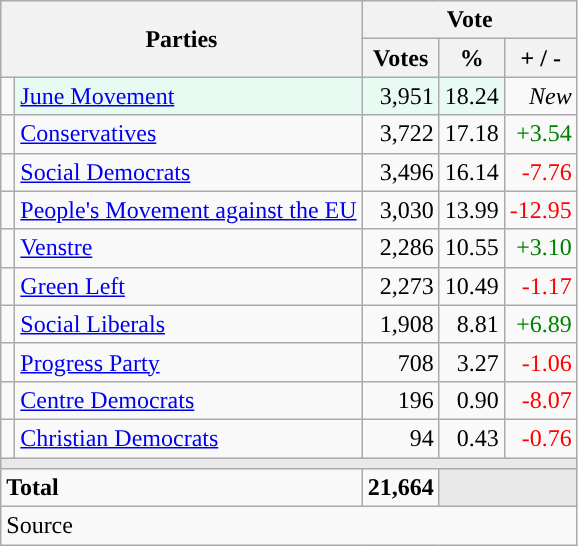<table class="wikitable" style="text-align:right;">
<tr>
<th style="text-align:centre;" rowspan="2" colspan="2" width="225">Parties</th>
<th colspan="3">Vote</th>
</tr>
<tr>
<th width="15">Votes</th>
<th width="15">%</th>
<th width="15">+ / -</th>
</tr>
<tr>
<td width="2" style="color:inherit;background:"></td>
<td bgcolor=#e8fbf3   align="left"><a href='#'>June Movement</a></td>
<td bgcolor=#e8fbf3>3,951</td>
<td bgcolor=#e8fbf3>18.24</td>
<td><em>New</em></td>
</tr>
<tr>
<td width="2" style="color:inherit;background:"></td>
<td align="left"><a href='#'>Conservatives</a></td>
<td>3,722</td>
<td>17.18</td>
<td style=color:green;>+3.54</td>
</tr>
<tr>
<td width="2" style="color:inherit;background:"></td>
<td align="left"><a href='#'>Social Democrats</a></td>
<td>3,496</td>
<td>16.14</td>
<td style=color:red;>-7.76</td>
</tr>
<tr>
<td width="2" style="color:inherit;background:"></td>
<td align="left"><a href='#'>People's Movement against the EU</a></td>
<td>3,030</td>
<td>13.99</td>
<td style=color:red;>-12.95</td>
</tr>
<tr>
<td width="2" style="color:inherit;background:"></td>
<td align="left"><a href='#'>Venstre</a></td>
<td>2,286</td>
<td>10.55</td>
<td style=color:green;>+3.10</td>
</tr>
<tr>
<td width="2" style="color:inherit;background:"></td>
<td align="left"><a href='#'>Green Left</a></td>
<td>2,273</td>
<td>10.49</td>
<td style=color:red;>-1.17</td>
</tr>
<tr>
<td width="2" style="color:inherit;background:"></td>
<td align="left"><a href='#'>Social Liberals</a></td>
<td>1,908</td>
<td>8.81</td>
<td style=color:green;>+6.89</td>
</tr>
<tr>
<td width="2" style="color:inherit;background:"></td>
<td align="left"><a href='#'>Progress Party</a></td>
<td>708</td>
<td>3.27</td>
<td style=color:red;>-1.06</td>
</tr>
<tr>
<td width="2" style="color:inherit;background:"></td>
<td align="left"><a href='#'>Centre Democrats</a></td>
<td>196</td>
<td>0.90</td>
<td style=color:red;>-8.07</td>
</tr>
<tr>
<td width="2" style="color:inherit;background:"></td>
<td align="left"><a href='#'>Christian Democrats</a></td>
<td>94</td>
<td>0.43</td>
<td style=color:red;>-0.76</td>
</tr>
<tr>
<td colspan="7" bgcolor="#E9E9E9"></td>
</tr>
<tr>
<td align="left" colspan="2"><strong>Total</strong></td>
<td><strong>21,664</strong></td>
<td bgcolor="#E9E9E9" colspan="2"></td>
</tr>
<tr>
<td align="left" colspan="6">Source</td>
</tr>
</table>
